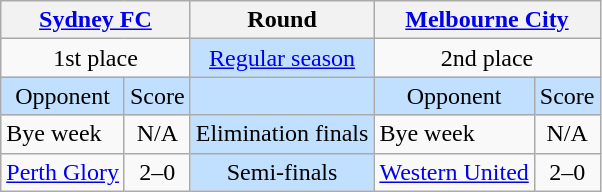<table class="wikitable" style="text-align:center">
<tr>
<th colspan="2"><a href='#'>Sydney FC</a></th>
<th>Round</th>
<th colspan="2"><a href='#'>Melbourne City</a></th>
</tr>
<tr>
<td colspan="2" valign="top">1st place</td>
<td style="background:#c1e0ff"><a href='#'>Regular season</a></td>
<td colspan="2" valign="top">2nd place</td>
</tr>
<tr style="background:#c1e0ff">
<td>Opponent</td>
<td>Score</td>
<td></td>
<td>Opponent</td>
<td>Score</td>
</tr>
<tr>
<td align="left">Bye week</td>
<td>N/A</td>
<td style="background:#c1e0ff">Elimination finals</td>
<td align="left">Bye week</td>
<td>N/A</td>
</tr>
<tr>
<td align="left"><a href='#'>Perth Glory</a></td>
<td>2–0</td>
<td style="background:#c1e0ff">Semi-finals</td>
<td align="left"><a href='#'>Western United</a></td>
<td>2–0</td>
</tr>
</table>
